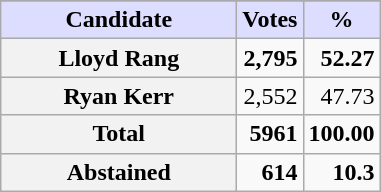<table class="wikitable sortable plainrowheaders">
<tr style="background-color:#E9E9E9">
</tr>
<tr>
<th scope="col" style="background:#ddf; width:150px;">Candidate</th>
<th scope="col" style="background:#ddf;">Votes</th>
<th scope="col" style="background:#ddf;">%</th>
</tr>
<tr>
<th scope="row"><strong>Lloyd Rang</strong></th>
<td align="right"><strong>2,795</strong></td>
<td align=right><strong>52.27</strong></td>
</tr>
<tr>
<th scope="row">Ryan Kerr</th>
<td align="right">2,552</td>
<td align=right>47.73</td>
</tr>
<tr>
<th scope="row"><strong>Total</strong></th>
<td align="right"><strong>5961</strong></td>
<td align=right><strong>100.00</strong></td>
</tr>
<tr>
<th scope="row"><strong>Abstained</strong></th>
<td align="right"><strong>614</strong></td>
<td align=right><strong>10.3</strong></td>
</tr>
</table>
